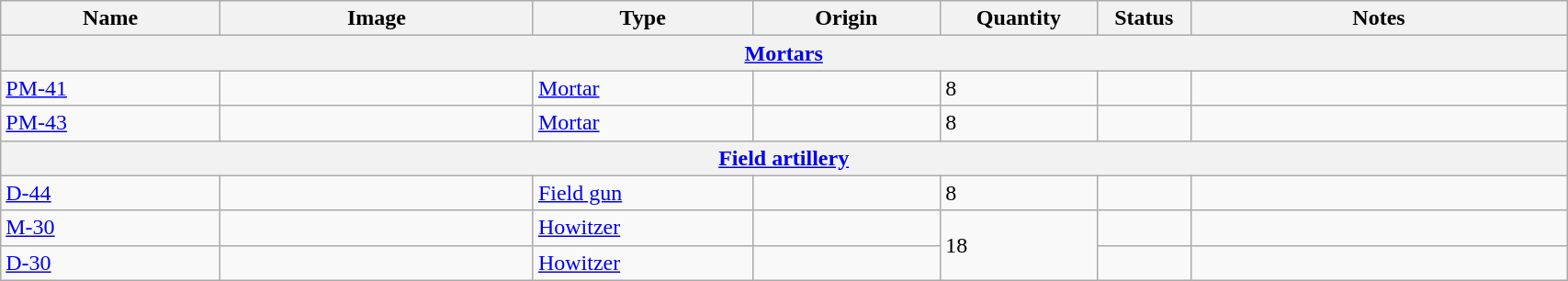<table class="wikitable" style="width:90%;">
<tr>
<th width=14%>Name</th>
<th width=20%>Image</th>
<th width=14%>Type</th>
<th width=12%>Origin</th>
<th width=10%>Quantity</th>
<th width=06%>Status</th>
<th width=24%>Notes</th>
</tr>
<tr>
<th colspan="7"><a href='#'>Mortars</a></th>
</tr>
<tr>
<td><a href='#'>PM-41</a></td>
<td></td>
<td><a href='#'>Mortar</a></td>
<td></td>
<td>8</td>
<td></td>
<td></td>
</tr>
<tr>
<td><a href='#'>PM-43</a></td>
<td></td>
<td><a href='#'>Mortar</a></td>
<td></td>
<td>8</td>
<td></td>
<td></td>
</tr>
<tr>
<th colspan="7"><a href='#'>Field artillery</a></th>
</tr>
<tr>
<td><a href='#'>D-44</a></td>
<td></td>
<td><a href='#'>Field gun</a></td>
<td></td>
<td>8</td>
<td></td>
<td></td>
</tr>
<tr>
<td><a href='#'>M-30</a></td>
<td></td>
<td><a href='#'>Howitzer</a></td>
<td></td>
<td rowspan="2">18</td>
<td></td>
<td></td>
</tr>
<tr>
<td><a href='#'>D-30</a></td>
<td></td>
<td><a href='#'>Howitzer</a></td>
<td></td>
<td></td>
<td></td>
</tr>
</table>
